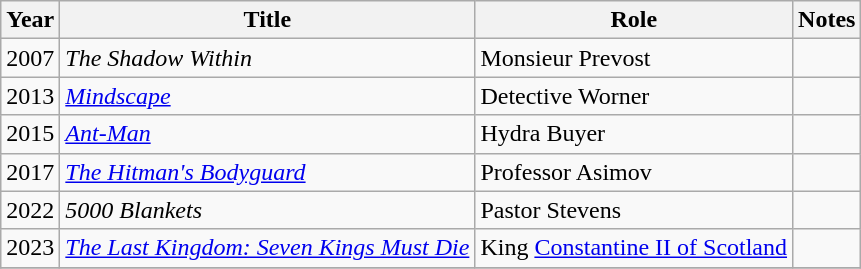<table class="wikitable">
<tr>
<th>Year</th>
<th>Title</th>
<th>Role</th>
<th>Notes</th>
</tr>
<tr>
<td>2007</td>
<td><em>The Shadow Within</em></td>
<td>Monsieur Prevost</td>
<td></td>
</tr>
<tr>
<td>2013</td>
<td><em><a href='#'>Mindscape</a></em></td>
<td>Detective Worner</td>
<td></td>
</tr>
<tr>
<td>2015</td>
<td><em><a href='#'>Ant-Man</a></em></td>
<td>Hydra Buyer</td>
<td></td>
</tr>
<tr>
<td>2017</td>
<td><em><a href='#'>The Hitman's Bodyguard</a></em></td>
<td>Professor Asimov</td>
<td></td>
</tr>
<tr>
<td>2022</td>
<td><em>5000 Blankets</em></td>
<td>Pastor Stevens</td>
<td></td>
</tr>
<tr>
<td>2023</td>
<td><em><a href='#'>The Last Kingdom: Seven Kings Must Die</a></em></td>
<td>King <a href='#'>Constantine II of Scotland</a></td>
<td></td>
</tr>
<tr>
</tr>
</table>
